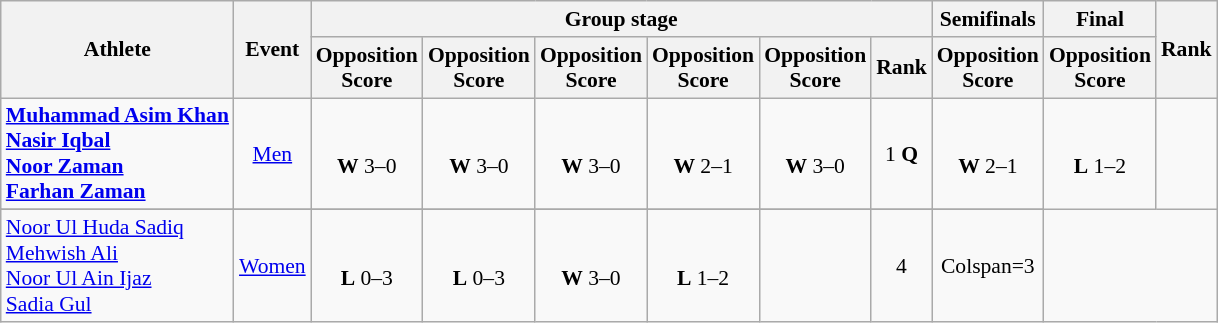<table class=wikitable style="text-align:center; font-size:90%">
<tr>
<th rowspan="2">Athlete</th>
<th rowspan=2>Event</th>
<th colspan=6>Group stage</th>
<th>Semifinals</th>
<th>Final</th>
<th rowspan="2">Rank</th>
</tr>
<tr>
<th>Opposition<br>Score</th>
<th>Opposition<br>Score</th>
<th>Opposition<br>Score</th>
<th>Opposition<br>Score</th>
<th>Opposition<br>Score</th>
<th>Rank</th>
<th>Opposition<br>Score</th>
<th>Opposition<br>Score</th>
</tr>
<tr>
<td align=left><strong><a href='#'>Muhammad Asim Khan</a><br><a href='#'>Nasir Iqbal</a><br><a href='#'>Noor Zaman</a><br><a href='#'>Farhan Zaman</a></strong></td>
<td><a href='#'>Men</a></td>
<td><br><strong>W</strong> 3–0</td>
<td><br><strong>W</strong> 3–0</td>
<td><br><strong>W</strong> 3–0</td>
<td><br><strong>W</strong> 2–1</td>
<td><br><strong>W</strong> 3–0</td>
<td>1 <strong>Q</strong></td>
<td><br> <strong>W</strong> 2–1</td>
<td><br> <strong>L</strong> 1–2</td>
<td></td>
</tr>
<tr>
</tr>
<tr>
<td align=left><a href='#'>Noor Ul Huda Sadiq</a><br><a href='#'>Mehwish Ali</a><br><a href='#'>Noor Ul Ain Ijaz</a><br><a href='#'>Sadia Gul</a></td>
<td><a href='#'>Women</a></td>
<td><br><strong>L</strong> 0–3</td>
<td><br><strong>L</strong> 0–3</td>
<td><br><strong>W</strong> 3–0</td>
<td><br><strong>L</strong> 1–2</td>
<td></td>
<td>4</td>
<td>Colspan=3</td>
</tr>
</table>
